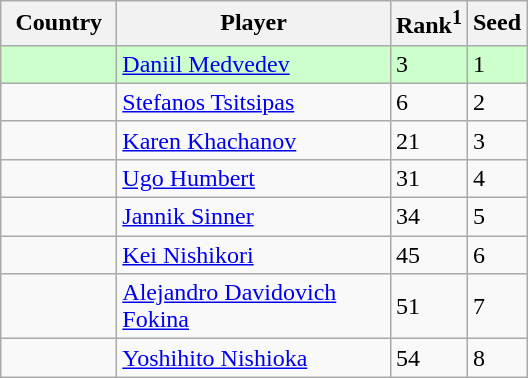<table class="sortable wikitable">
<tr>
<th width="70">Country</th>
<th width="175">Player</th>
<th>Rank<sup>1</sup></th>
<th>Seed</th>
</tr>
<tr style="background:#cfc;">
<td></td>
<td><a href='#'>Daniil Medvedev</a></td>
<td>3</td>
<td>1</td>
</tr>
<tr>
<td></td>
<td><a href='#'>Stefanos Tsitsipas</a></td>
<td>6</td>
<td>2</td>
</tr>
<tr>
<td></td>
<td><a href='#'>Karen Khachanov</a></td>
<td>21</td>
<td>3</td>
</tr>
<tr>
<td></td>
<td><a href='#'>Ugo Humbert</a></td>
<td>31</td>
<td>4</td>
</tr>
<tr>
<td></td>
<td><a href='#'>Jannik Sinner</a></td>
<td>34</td>
<td>5</td>
</tr>
<tr>
<td></td>
<td><a href='#'>Kei Nishikori</a></td>
<td>45</td>
<td>6</td>
</tr>
<tr>
<td></td>
<td><a href='#'>Alejandro Davidovich Fokina</a></td>
<td>51</td>
<td>7</td>
</tr>
<tr>
<td></td>
<td><a href='#'>Yoshihito Nishioka</a></td>
<td>54</td>
<td>8</td>
</tr>
</table>
